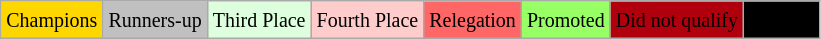<table class="wikitable">
<tr>
<td bgcolor=gold><small>Champions</small></td>
<td bgcolor=silver><small>Runners-up</small></td>
<td bgcolor="#DDFFDD"><small>Third Place</small></td>
<td bgcolor="#FFCCCC"><small>Fourth Place</small></td>
<td bgcolor="#FF6666"><small>Relegation</small></td>
<td bgcolor="#99FF66"><small>Promoted</small></td>
<td bgcolor="#Bronze"><small>Did not qualify</small></td>
<td bgcolor="#000000"><small><span>not held</span></small></td>
</tr>
</table>
